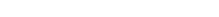<table style="width:22%; text-align:center;">
<tr style="color:white;">
<td style="background:"><strong>5</strong></td>
<td style="background:"><strong>3</strong></td>
</tr>
</table>
